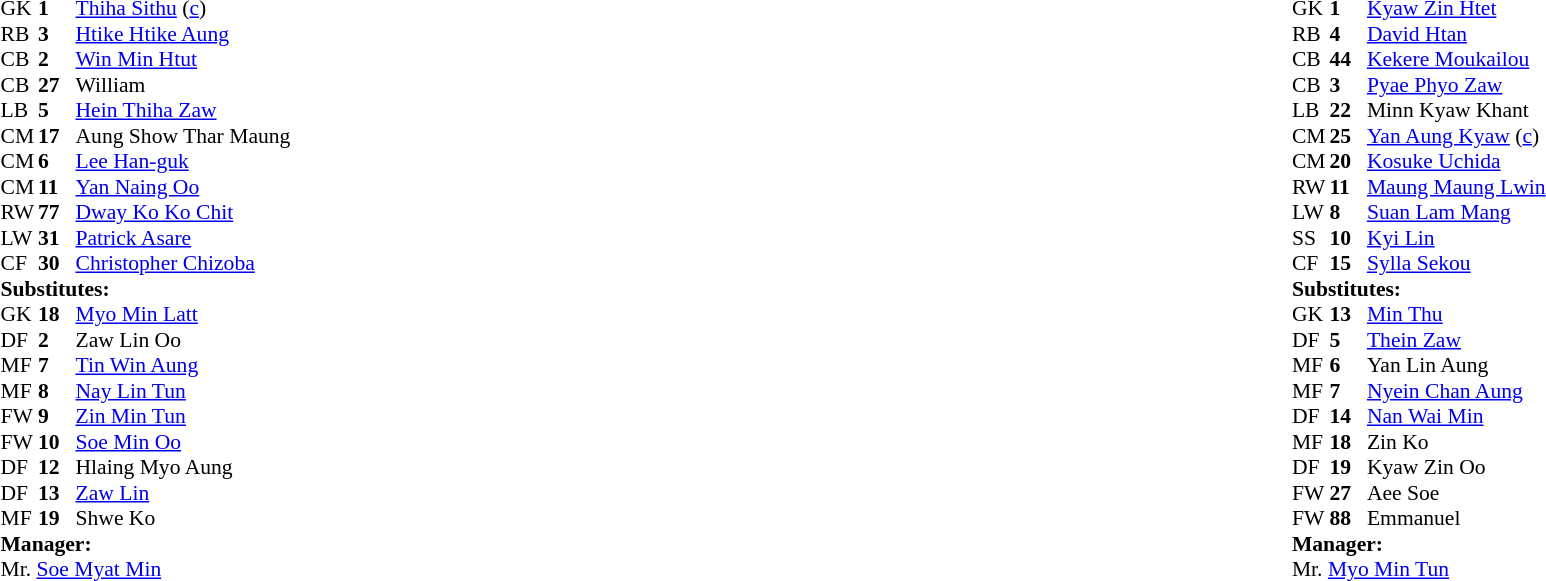<table style="width:100%">
<tr>
<td style="vertical-align:top;width:50%"><br><table style="font-size:90%" cellspacing="0" cellpadding="0">
<tr>
<th width="25"></th>
<th width="25"></th>
</tr>
<tr>
<td>GK</td>
<td><strong>1</strong></td>
<td> <a href='#'>Thiha Sithu</a> (<a href='#'>c</a>)</td>
</tr>
<tr>
<td>RB</td>
<td><strong>3</strong></td>
<td> <a href='#'>Htike Htike Aung</a></td>
</tr>
<tr>
<td>CB</td>
<td><strong>2</strong></td>
<td> <a href='#'>Win Min Htut</a></td>
<td></td>
</tr>
<tr>
<td>CB</td>
<td><strong>27</strong></td>
<td> William</td>
</tr>
<tr>
<td>LB</td>
<td><strong>5</strong></td>
<td> <a href='#'>Hein Thiha Zaw</a></td>
<td></td>
</tr>
<tr>
<td>CM</td>
<td><strong>17</strong></td>
<td> Aung Show Thar Maung</td>
<td></td>
<td></td>
</tr>
<tr>
<td>CM</td>
<td><strong>6</strong></td>
<td> <a href='#'>Lee Han-guk</a></td>
</tr>
<tr>
<td>CM</td>
<td><strong>11</strong></td>
<td> <a href='#'>Yan Naing Oo</a></td>
<td></td>
<td></td>
</tr>
<tr>
<td>RW</td>
<td><strong>77</strong></td>
<td> <a href='#'>Dway Ko Ko Chit</a></td>
<td></td>
<td></td>
</tr>
<tr>
<td>LW</td>
<td><strong>31</strong></td>
<td> <a href='#'>Patrick Asare</a></td>
</tr>
<tr>
<td>CF</td>
<td><strong>30</strong></td>
<td> <a href='#'>Christopher Chizoba</a></td>
<td></td>
<td></td>
</tr>
<tr>
<td colspan=4><strong>Substitutes:</strong></td>
</tr>
<tr>
<td>GK</td>
<td><strong>18</strong></td>
<td> <a href='#'>Myo Min Latt</a></td>
</tr>
<tr>
<td>DF</td>
<td><strong>2</strong></td>
<td> Zaw Lin Oo</td>
</tr>
<tr>
<td>MF</td>
<td><strong>7</strong></td>
<td> <a href='#'>Tin Win Aung</a></td>
<td></td>
<td></td>
</tr>
<tr>
<td>MF</td>
<td><strong>8</strong></td>
<td> <a href='#'>Nay Lin Tun</a></td>
<td></td>
<td></td>
</tr>
<tr>
<td>FW</td>
<td><strong>9</strong></td>
<td>  <a href='#'>Zin Min Tun</a></td>
<td></td>
<td></td>
</tr>
<tr>
<td>FW</td>
<td><strong>10</strong></td>
<td> <a href='#'>Soe Min Oo</a></td>
<td></td>
<td></td>
</tr>
<tr>
<td>DF</td>
<td><strong>12</strong></td>
<td> Hlaing Myo Aung</td>
</tr>
<tr>
<td>DF</td>
<td><strong>13</strong></td>
<td> <a href='#'>Zaw Lin</a></td>
</tr>
<tr>
<td>MF</td>
<td><strong>19</strong></td>
<td> Shwe Ko</td>
</tr>
<tr>
<td colspan=4><strong>Manager:</strong></td>
</tr>
<tr>
<td colspan="4"> Mr. <a href='#'>Soe Myat Min</a></td>
</tr>
</table>
</td>
<td valign="top"></td>
<td valign="top" width="50%"><br><table cellspacing="0" cellpadding="0" style="font-size:90%;margin:auto">
<tr>
<th width="25"></th>
<th width="25"></th>
</tr>
<tr>
<td>GK</td>
<td><strong>1</strong></td>
<td> <a href='#'>Kyaw Zin Htet</a></td>
<td></td>
</tr>
<tr>
<td>RB</td>
<td><strong>4</strong></td>
<td> <a href='#'>David Htan</a></td>
</tr>
<tr>
<td>CB</td>
<td><strong>44</strong></td>
<td> <a href='#'>Kekere Moukailou</a></td>
</tr>
<tr>
<td>CB</td>
<td><strong>3</strong></td>
<td> <a href='#'>Pyae Phyo Zaw</a></td>
</tr>
<tr>
<td>LB</td>
<td><strong>22</strong></td>
<td> Minn Kyaw Khant</td>
<td></td>
</tr>
<tr>
<td>CM</td>
<td><strong>25</strong></td>
<td> <a href='#'>Yan Aung Kyaw</a> (<a href='#'>c</a>)</td>
<td></td>
<td></td>
</tr>
<tr>
<td>CM</td>
<td><strong>20</strong></td>
<td> <a href='#'>Kosuke Uchida</a></td>
</tr>
<tr>
<td>RW</td>
<td><strong>11</strong></td>
<td> <a href='#'>Maung Maung Lwin</a></td>
</tr>
<tr>
<td>LW</td>
<td><strong>8</strong></td>
<td> <a href='#'>Suan Lam Mang</a></td>
<td></td>
<td></td>
</tr>
<tr>
<td>SS</td>
<td><strong>10</strong></td>
<td> <a href='#'>Kyi Lin</a></td>
<td></td>
<td></td>
</tr>
<tr>
<td>CF</td>
<td><strong>15</strong></td>
<td> <a href='#'>Sylla Sekou</a></td>
</tr>
<tr>
<td colspan=4><strong>Substitutes:</strong></td>
</tr>
<tr>
<td>GK</td>
<td><strong>13</strong></td>
<td> <a href='#'>Min Thu</a></td>
</tr>
<tr>
<td>DF</td>
<td><strong>5</strong></td>
<td> <a href='#'>Thein Zaw</a></td>
</tr>
<tr>
<td>MF</td>
<td><strong>6</strong></td>
<td> Yan Lin Aung</td>
<td></td>
<td></td>
</tr>
<tr>
<td>MF</td>
<td><strong>7</strong></td>
<td> <a href='#'>Nyein Chan Aung</a></td>
<td></td>
<td></td>
</tr>
<tr>
<td>DF</td>
<td><strong>14</strong></td>
<td> <a href='#'>Nan Wai Min</a></td>
</tr>
<tr>
<td>MF</td>
<td><strong>18</strong></td>
<td> Zin Ko</td>
</tr>
<tr>
<td>DF</td>
<td><strong>19</strong></td>
<td> Kyaw Zin Oo</td>
</tr>
<tr>
<td>FW</td>
<td><strong>27</strong></td>
<td> Aee Soe</td>
</tr>
<tr>
<td>FW</td>
<td><strong>88</strong></td>
<td> Emmanuel</td>
<td></td>
<td></td>
</tr>
<tr>
<td colspan=4><strong>Manager:</strong></td>
</tr>
<tr>
<td colspan="4"> Mr. <a href='#'>Myo Min Tun</a></td>
</tr>
</table>
</td>
</tr>
</table>
